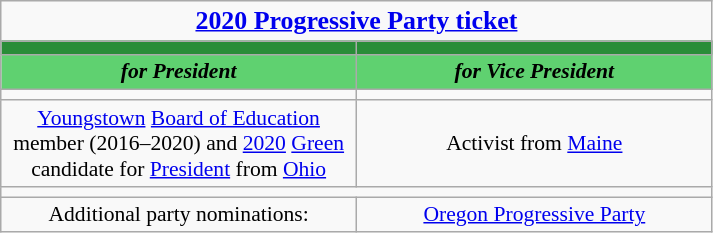<table class="wikitable" style="font-size:90%; text-align:center">
<tr>
<td colspan=2><big><strong><a href='#'>2020 Progressive Party ticket</a></strong></big></td>
</tr>
<tr>
<th style="font-size:135%; background:#298D38"></th>
<th style="font-size:135%; background:#298D38"></th>
</tr>
<tr style="color:#000; background:#5FD170; font-size:100%">
<td><strong><em>for President</em></strong></td>
<td><strong><em>for Vice President</em></strong></td>
</tr>
<tr>
<td></td>
<td></td>
</tr>
<tr>
<td style=width:16em><a href='#'>Youngstown</a> <a href='#'>Board of Education</a> member (2016–2020) and <a href='#'>2020</a> <a href='#'>Green</a> candidate for <a href='#'>President</a> from <a href='#'>Ohio</a></td>
<td style=width:16em>Activist from <a href='#'>Maine</a></td>
</tr>
<tr>
<td colspan=2></td>
</tr>
<tr>
<td>Additional party nominations:</td>
<td><a href='#'>Oregon Progressive Party</a></td>
</tr>
</table>
